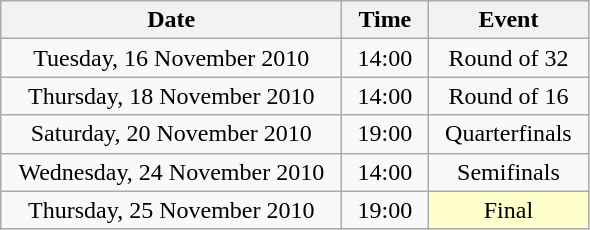<table class = "wikitable" style="text-align:center;">
<tr>
<th width=220>Date</th>
<th width=50>Time</th>
<th width=100>Event</th>
</tr>
<tr>
<td>Tuesday, 16 November 2010</td>
<td>14:00</td>
<td>Round of 32</td>
</tr>
<tr>
<td>Thursday, 18 November 2010</td>
<td>14:00</td>
<td>Round of 16</td>
</tr>
<tr>
<td>Saturday, 20 November 2010</td>
<td>19:00</td>
<td>Quarterfinals</td>
</tr>
<tr>
<td>Wednesday, 24 November 2010</td>
<td>14:00</td>
<td>Semifinals</td>
</tr>
<tr>
<td>Thursday, 25 November 2010</td>
<td>19:00</td>
<td bgcolor=ffffcc>Final</td>
</tr>
</table>
